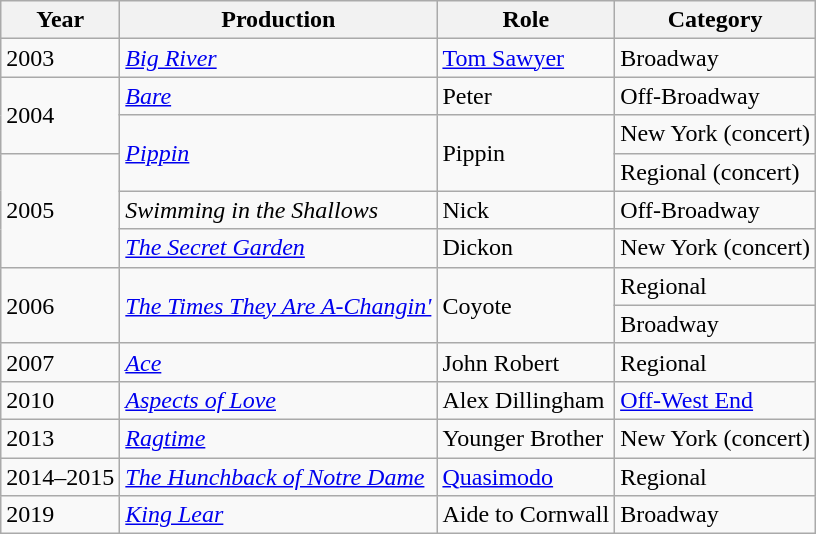<table class="wikitable">
<tr>
<th>Year</th>
<th>Production</th>
<th>Role</th>
<th>Category</th>
</tr>
<tr>
<td>2003</td>
<td><em><a href='#'>Big River</a></em></td>
<td><a href='#'>Tom Sawyer</a></td>
<td>Broadway</td>
</tr>
<tr>
<td rowspan=2>2004</td>
<td><em><a href='#'>Bare</a></em></td>
<td>Peter</td>
<td>Off-Broadway</td>
</tr>
<tr>
<td rowspan=2><em><a href='#'>Pippin</a></em></td>
<td rowspan=2>Pippin</td>
<td>New York (concert)</td>
</tr>
<tr>
<td rowspan=3>2005</td>
<td>Regional (concert)</td>
</tr>
<tr>
<td><em>Swimming in the Shallows</em></td>
<td>Nick</td>
<td>Off-Broadway</td>
</tr>
<tr>
<td><em><a href='#'>The Secret Garden</a></em></td>
<td>Dickon</td>
<td>New York (concert)</td>
</tr>
<tr>
<td rowspan="2">2006</td>
<td rowspan="2"><em><a href='#'>The Times They Are A-Changin'</a></em></td>
<td rowspan="2">Coyote</td>
<td>Regional</td>
</tr>
<tr>
<td>Broadway</td>
</tr>
<tr>
<td>2007</td>
<td><em><a href='#'>Ace</a></em></td>
<td>John Robert</td>
<td>Regional</td>
</tr>
<tr>
<td>2010</td>
<td><em><a href='#'>Aspects of Love</a></em></td>
<td>Alex Dillingham</td>
<td><a href='#'>Off-West End</a></td>
</tr>
<tr>
<td>2013</td>
<td><em><a href='#'>Ragtime</a></em></td>
<td>Younger Brother</td>
<td>New York (concert)</td>
</tr>
<tr>
<td>2014–2015</td>
<td><em><a href='#'>The Hunchback of Notre Dame</a></em></td>
<td><a href='#'>Quasimodo</a></td>
<td>Regional</td>
</tr>
<tr>
<td>2019</td>
<td><em><a href='#'>King Lear</a></em></td>
<td>Aide to Cornwall</td>
<td>Broadway</td>
</tr>
</table>
